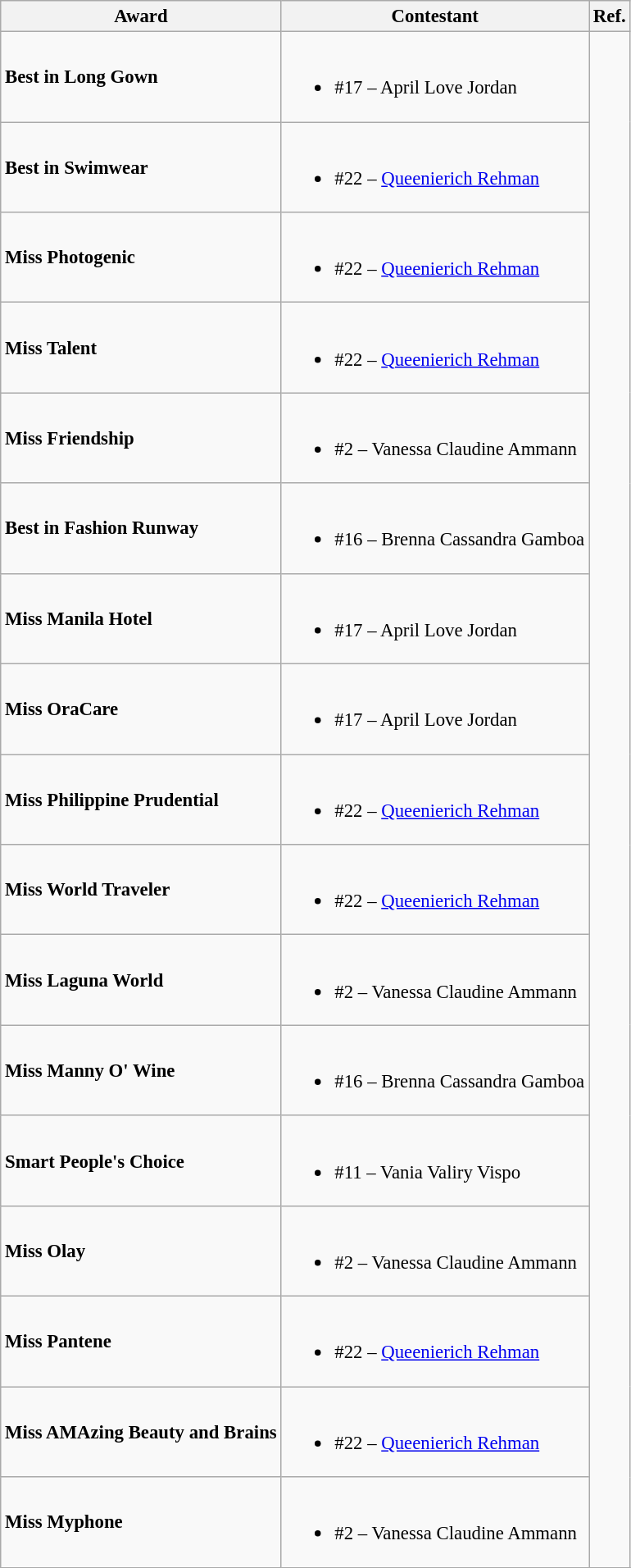<table class="wikitable sortable" style="font-size: 95%;">
<tr>
<th>Award</th>
<th>Contestant</th>
<th>Ref.</th>
</tr>
<tr>
<td><strong>Best in Long Gown</strong></td>
<td><br><ul><li>#17 – April Love Jordan</li></ul></td>
<td rowspan="17"></td>
</tr>
<tr>
<td><strong>Best in Swimwear</strong></td>
<td><br><ul><li>#22 – <a href='#'>Queenierich Rehman</a></li></ul></td>
</tr>
<tr>
<td><strong>Miss Photogenic</strong></td>
<td><br><ul><li>#22 – <a href='#'>Queenierich Rehman</a></li></ul></td>
</tr>
<tr>
<td><strong>Miss Talent</strong></td>
<td><br><ul><li>#22 – <a href='#'>Queenierich Rehman</a></li></ul></td>
</tr>
<tr>
<td><strong>Miss Friendship</strong></td>
<td><br><ul><li>#2 – Vanessa Claudine Ammann</li></ul></td>
</tr>
<tr>
<td><strong>Best in Fashion Runway</strong></td>
<td><br><ul><li>#16 – Brenna Cassandra Gamboa</li></ul></td>
</tr>
<tr>
<td><strong>Miss Manila Hotel</strong></td>
<td><br><ul><li>#17 – April Love Jordan</li></ul></td>
</tr>
<tr>
<td><strong>Miss OraCare</strong></td>
<td><br><ul><li>#17 – April Love Jordan</li></ul></td>
</tr>
<tr>
<td><strong>Miss Philippine Prudential</strong></td>
<td><br><ul><li>#22 – <a href='#'>Queenierich Rehman</a></li></ul></td>
</tr>
<tr>
<td><strong>Miss World Traveler</strong></td>
<td><br><ul><li>#22 – <a href='#'>Queenierich Rehman</a></li></ul></td>
</tr>
<tr>
<td><strong>Miss Laguna World</strong></td>
<td><br><ul><li>#2 – Vanessa Claudine Ammann</li></ul></td>
</tr>
<tr>
<td><strong>Miss Manny O' Wine</strong></td>
<td><br><ul><li>#16 – Brenna Cassandra Gamboa</li></ul></td>
</tr>
<tr>
<td><strong>Smart People's Choice</strong></td>
<td><br><ul><li>#11 – Vania Valiry Vispo</li></ul></td>
</tr>
<tr>
<td><strong>Miss Olay</strong></td>
<td><br><ul><li>#2 – Vanessa Claudine Ammann</li></ul></td>
</tr>
<tr>
<td><strong>Miss Pantene</strong></td>
<td><br><ul><li>#22 – <a href='#'>Queenierich Rehman</a></li></ul></td>
</tr>
<tr>
<td><strong>Miss AMAzing Beauty and Brains</strong></td>
<td><br><ul><li>#22 – <a href='#'>Queenierich Rehman</a></li></ul></td>
</tr>
<tr>
<td><strong>Miss Myphone</strong></td>
<td><br><ul><li>#2 – Vanessa Claudine Ammann</li></ul></td>
</tr>
<tr>
</tr>
</table>
